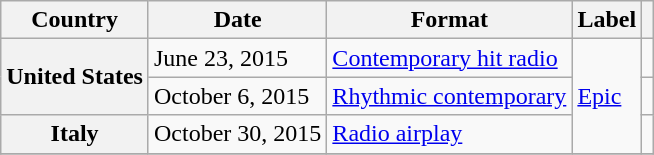<table class="wikitable sortable plainrowheaders">
<tr>
<th>Country</th>
<th>Date</th>
<th>Format</th>
<th>Label</th>
<th></th>
</tr>
<tr>
<th scope="row" rowspan="2">United States</th>
<td>June 23, 2015</td>
<td><a href='#'>Contemporary hit radio</a></td>
<td rowspan="3"><a href='#'>Epic</a></td>
<td align="center"></td>
</tr>
<tr>
<td>October 6, 2015</td>
<td><a href='#'>Rhythmic contemporary</a></td>
<td align="center"></td>
</tr>
<tr>
<th scope="row">Italy</th>
<td>October 30, 2015</td>
<td><a href='#'>Radio airplay</a></td>
<td align="center"></td>
</tr>
<tr>
</tr>
</table>
